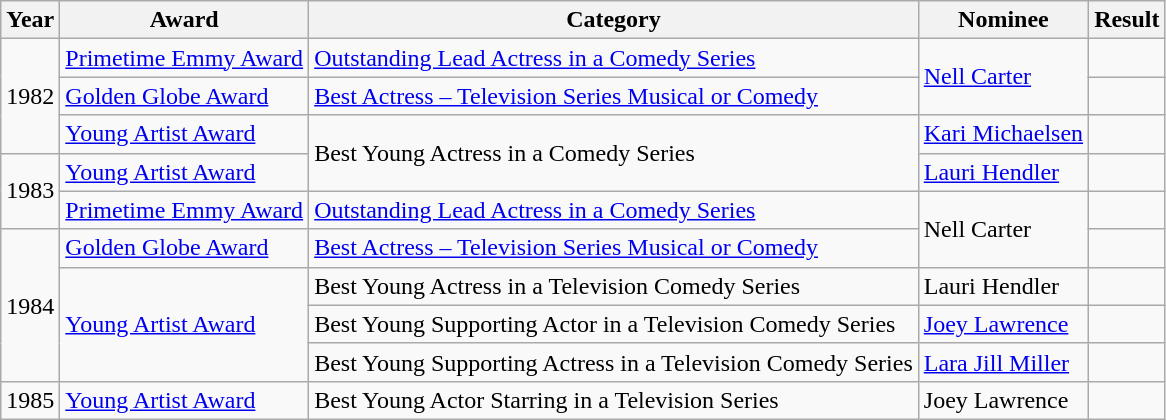<table class="wikitable sortable">
<tr>
<th>Year</th>
<th>Award</th>
<th>Category</th>
<th>Nominee</th>
<th>Result</th>
</tr>
<tr>
<td rowspan="3">1982</td>
<td><a href='#'>Primetime Emmy Award</a></td>
<td><a href='#'>Outstanding Lead Actress in a Comedy Series</a></td>
<td rowspan="2"><a href='#'>Nell Carter</a></td>
<td></td>
</tr>
<tr>
<td><a href='#'>Golden Globe Award</a></td>
<td><a href='#'>Best Actress – Television Series Musical or Comedy</a></td>
<td></td>
</tr>
<tr>
<td><a href='#'>Young Artist Award</a></td>
<td rowspan="2">Best Young Actress in a Comedy Series</td>
<td><a href='#'>Kari Michaelsen</a></td>
<td></td>
</tr>
<tr>
<td rowspan="2">1983</td>
<td><a href='#'>Young Artist Award</a></td>
<td><a href='#'>Lauri Hendler</a></td>
<td></td>
</tr>
<tr>
<td><a href='#'>Primetime Emmy Award</a></td>
<td><a href='#'>Outstanding Lead Actress in a Comedy Series</a></td>
<td rowspan="2">Nell Carter</td>
<td></td>
</tr>
<tr>
<td rowspan="4">1984</td>
<td><a href='#'>Golden Globe Award</a></td>
<td><a href='#'>Best Actress – Television Series Musical or Comedy</a></td>
<td></td>
</tr>
<tr>
<td rowspan="3"><a href='#'>Young Artist Award</a></td>
<td>Best Young Actress in a Television Comedy Series</td>
<td>Lauri Hendler</td>
<td></td>
</tr>
<tr>
<td>Best Young Supporting Actor in a Television Comedy Series</td>
<td><a href='#'>Joey Lawrence</a></td>
<td></td>
</tr>
<tr>
<td>Best Young Supporting Actress in a Television Comedy Series</td>
<td><a href='#'>Lara Jill Miller</a></td>
<td></td>
</tr>
<tr>
<td>1985</td>
<td><a href='#'>Young Artist Award</a></td>
<td>Best Young Actor Starring in a Television Series</td>
<td>Joey Lawrence</td>
<td></td>
</tr>
</table>
